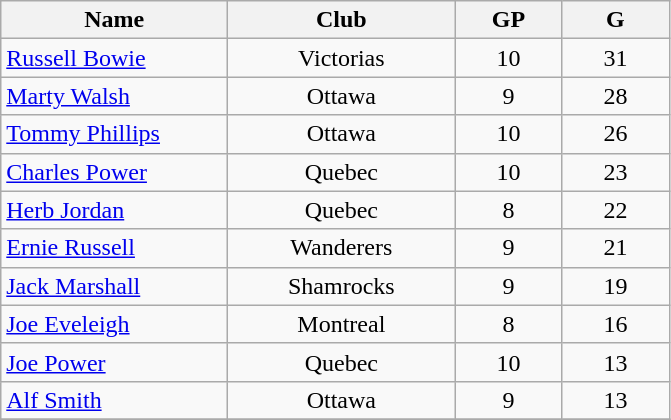<table class="wikitable" style="text-align:center;">
<tr>
<th style="width:9em">Name</th>
<th style="width:9em">Club</th>
<th style="width:4em">GP</th>
<th style="width:4em">G</th>
</tr>
<tr>
<td align="left"><a href='#'>Russell Bowie</a></td>
<td>Victorias</td>
<td>10</td>
<td>31</td>
</tr>
<tr>
<td align="left"><a href='#'>Marty Walsh</a></td>
<td>Ottawa</td>
<td>9</td>
<td>28</td>
</tr>
<tr>
<td align="left"><a href='#'>Tommy Phillips</a></td>
<td>Ottawa</td>
<td>10</td>
<td>26</td>
</tr>
<tr>
<td align="left"><a href='#'>Charles Power</a></td>
<td>Quebec</td>
<td>10</td>
<td>23</td>
</tr>
<tr>
<td align="left"><a href='#'>Herb Jordan</a></td>
<td>Quebec</td>
<td>8</td>
<td>22</td>
</tr>
<tr>
<td align="left"><a href='#'>Ernie Russell</a></td>
<td>Wanderers</td>
<td>9</td>
<td>21</td>
</tr>
<tr>
<td align="left"><a href='#'>Jack Marshall</a></td>
<td>Shamrocks</td>
<td>9</td>
<td>19</td>
</tr>
<tr>
<td align="left"><a href='#'>Joe Eveleigh</a></td>
<td>Montreal</td>
<td>8</td>
<td>16</td>
</tr>
<tr>
<td align="left"><a href='#'>Joe Power</a></td>
<td>Quebec</td>
<td>10</td>
<td>13</td>
</tr>
<tr>
<td align="left"><a href='#'>Alf Smith</a></td>
<td>Ottawa</td>
<td>9</td>
<td>13</td>
</tr>
<tr>
</tr>
</table>
